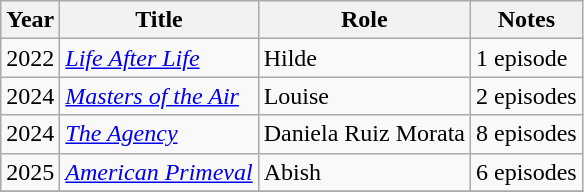<table class="wikitable unsortable">
<tr>
<th>Year</th>
<th>Title</th>
<th>Role</th>
<th>Notes</th>
</tr>
<tr>
<td>2022</td>
<td><em><a href='#'>Life After Life</a></em></td>
<td>Hilde</td>
<td>1 episode</td>
</tr>
<tr>
<td>2024</td>
<td><em><a href='#'>Masters of the Air</a></em></td>
<td>Louise</td>
<td>2 episodes</td>
</tr>
<tr>
<td>2024</td>
<td><em><a href='#'>The Agency</a></em></td>
<td>Daniela Ruiz Morata</td>
<td>8 episodes</td>
</tr>
<tr>
<td>2025</td>
<td><em><a href='#'>American Primeval</a></em></td>
<td>Abish</td>
<td>6 episodes</td>
</tr>
<tr>
</tr>
</table>
